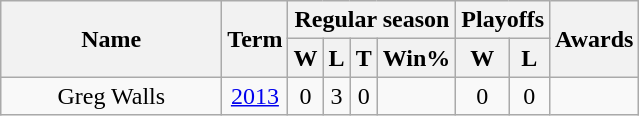<table class="wikitable">
<tr>
<th rowspan="2" style="width:140px;">Name</th>
<th rowspan="2">Term</th>
<th colspan="4">Regular season</th>
<th colspan="2">Playoffs</th>
<th rowspan="2">Awards</th>
</tr>
<tr>
<th>W</th>
<th>L</th>
<th>T</th>
<th>Win%</th>
<th>W</th>
<th>L</th>
</tr>
<tr>
<td style="text-align:center;">Greg Walls</td>
<td style="text-align:center;"><a href='#'>2013</a></td>
<td style="text-align:center;">0</td>
<td style="text-align:center;">3</td>
<td style="text-align:center;">0</td>
<td style="text-align:center;"></td>
<td style="text-align:center;">0</td>
<td style="text-align:center;">0</td>
<td style="text-align:center;"></td>
</tr>
</table>
